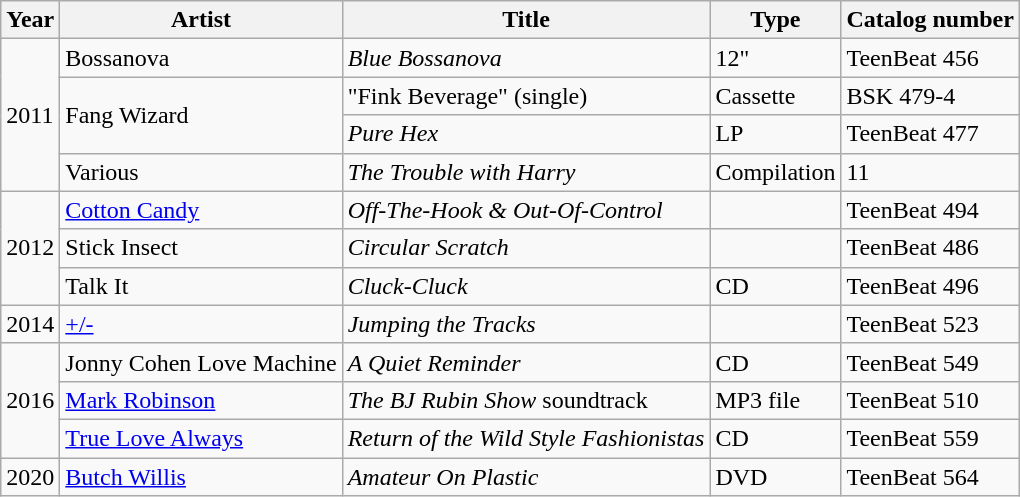<table class="wikitable sortable">
<tr>
<th>Year</th>
<th>Artist</th>
<th>Title</th>
<th>Type</th>
<th>Catalog number</th>
</tr>
<tr>
<td rowspan="4">2011</td>
<td>Bossanova</td>
<td><em>Blue Bossanova</em></td>
<td>12"</td>
<td>TeenBeat 456</td>
</tr>
<tr>
<td rowspan="2">Fang Wizard</td>
<td>"Fink Beverage" (single)</td>
<td>Cassette</td>
<td>BSK 479-4</td>
</tr>
<tr>
<td><em>Pure Hex</em></td>
<td>LP</td>
<td>TeenBeat 477</td>
</tr>
<tr>
<td>Various</td>
<td><em>The Trouble with Harry</em></td>
<td>Compilation</td>
<td>11</td>
</tr>
<tr>
<td rowspan="3">2012</td>
<td><a href='#'>Cotton Candy</a></td>
<td><em>Off-The-Hook & Out-Of-Control</em></td>
<td></td>
<td>TeenBeat 494</td>
</tr>
<tr>
<td>Stick Insect</td>
<td><em>Circular Scratch</em></td>
<td></td>
<td>TeenBeat 486</td>
</tr>
<tr>
<td>Talk It</td>
<td><em>Cluck-Cluck</em></td>
<td>CD</td>
<td>TeenBeat 496</td>
</tr>
<tr>
<td>2014</td>
<td><a href='#'>+/-</a></td>
<td><em>Jumping the Tracks</em></td>
<td></td>
<td>TeenBeat 523</td>
</tr>
<tr>
<td rowspan="3">2016</td>
<td>Jonny Cohen Love Machine</td>
<td><em>A Quiet Reminder</em></td>
<td>CD</td>
<td>TeenBeat 549</td>
</tr>
<tr>
<td><a href='#'>Mark Robinson</a></td>
<td><em>The BJ Rubin Show</em> soundtrack</td>
<td>MP3 file</td>
<td>TeenBeat 510</td>
</tr>
<tr>
<td><a href='#'>True Love Always</a></td>
<td><em>Return of the Wild Style Fashionistas</em></td>
<td>CD</td>
<td>TeenBeat 559</td>
</tr>
<tr>
<td>2020</td>
<td><a href='#'>Butch Willis</a></td>
<td><em>Amateur On Plastic</em></td>
<td>DVD</td>
<td>TeenBeat 564</td>
</tr>
</table>
